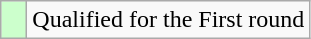<table class=wikitable>
<tr>
<td width=10px style="background-color:#ccffcc;"></td>
<td>Qualified for the First round</td>
</tr>
</table>
